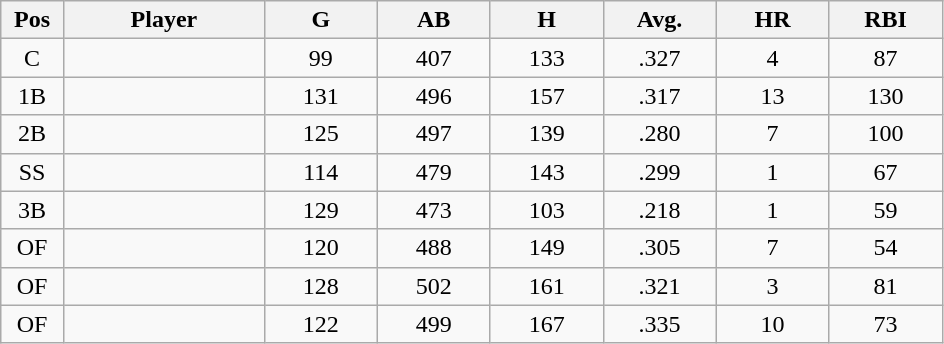<table class="wikitable sortable">
<tr>
<th bgcolor="#DDDDFF" width="5%">Pos</th>
<th bgcolor="#DDDDFF" width="16%">Player</th>
<th bgcolor="#DDDDFF" width="9%">G</th>
<th bgcolor="#DDDDFF" width="9%">AB</th>
<th bgcolor="#DDDDFF" width="9%">H</th>
<th bgcolor="#DDDDFF" width="9%">Avg.</th>
<th bgcolor="#DDDDFF" width="9%">HR</th>
<th bgcolor="#DDDDFF" width="9%">RBI</th>
</tr>
<tr align="center">
<td>C</td>
<td></td>
<td>99</td>
<td>407</td>
<td>133</td>
<td>.327</td>
<td>4</td>
<td>87</td>
</tr>
<tr align="center">
<td>1B</td>
<td></td>
<td>131</td>
<td>496</td>
<td>157</td>
<td>.317</td>
<td>13</td>
<td>130</td>
</tr>
<tr align="center">
<td>2B</td>
<td></td>
<td>125</td>
<td>497</td>
<td>139</td>
<td>.280</td>
<td>7</td>
<td>100</td>
</tr>
<tr align="center">
<td>SS</td>
<td></td>
<td>114</td>
<td>479</td>
<td>143</td>
<td>.299</td>
<td>1</td>
<td>67</td>
</tr>
<tr align="center">
<td>3B</td>
<td></td>
<td>129</td>
<td>473</td>
<td>103</td>
<td>.218</td>
<td>1</td>
<td>59</td>
</tr>
<tr align="center">
<td>OF</td>
<td></td>
<td>120</td>
<td>488</td>
<td>149</td>
<td>.305</td>
<td>7</td>
<td>54</td>
</tr>
<tr align="center">
<td>OF</td>
<td></td>
<td>128</td>
<td>502</td>
<td>161</td>
<td>.321</td>
<td>3</td>
<td>81</td>
</tr>
<tr align="center">
<td>OF</td>
<td></td>
<td>122</td>
<td>499</td>
<td>167</td>
<td>.335</td>
<td>10</td>
<td>73</td>
</tr>
</table>
